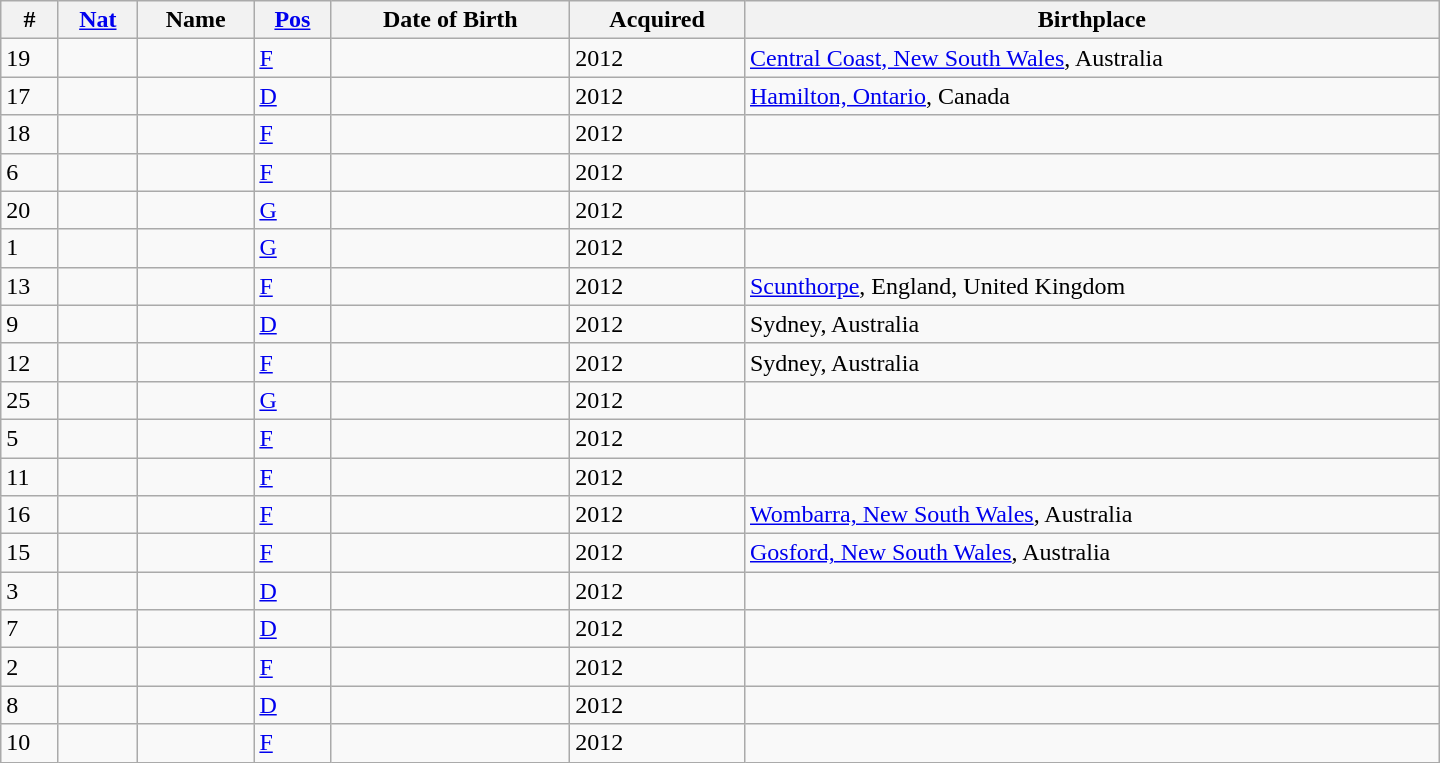<table class="wikitable sortable" style=width:60em style="text-align:center">
<tr>
<th>#</th>
<th><a href='#'>Nat</a></th>
<th>Name</th>
<th><a href='#'>Pos</a></th>
<th>Date of Birth</th>
<th>Acquired</th>
<th>Birthplace</th>
</tr>
<tr>
<td>19</td>
<td></td>
<td align="left"></td>
<td><a href='#'>F</a></td>
<td align="left"></td>
<td>2012</td>
<td align="left"><a href='#'>Central Coast, New South Wales</a>, Australia</td>
</tr>
<tr>
<td>17</td>
<td></td>
<td align="left"></td>
<td><a href='#'>D</a></td>
<td align="left"></td>
<td>2012</td>
<td align="left"><a href='#'>Hamilton, Ontario</a>, Canada</td>
</tr>
<tr>
<td>18</td>
<td></td>
<td align="left"></td>
<td><a href='#'>F</a></td>
<td align="left"></td>
<td>2012</td>
<td></td>
</tr>
<tr>
<td>6</td>
<td></td>
<td align="left"></td>
<td><a href='#'>F</a></td>
<td align="left"></td>
<td>2012</td>
<td></td>
</tr>
<tr>
<td>20</td>
<td></td>
<td align="left"></td>
<td><a href='#'>G</a></td>
<td align="left"></td>
<td>2012</td>
<td></td>
</tr>
<tr>
<td>1</td>
<td></td>
<td align="left"></td>
<td><a href='#'>G</a></td>
<td align="left"></td>
<td>2012</td>
<td></td>
</tr>
<tr>
<td>13</td>
<td></td>
<td align="left"></td>
<td><a href='#'>F</a></td>
<td align="left"></td>
<td>2012</td>
<td align="left"><a href='#'>Scunthorpe</a>, England, United Kingdom</td>
</tr>
<tr>
<td>9</td>
<td></td>
<td align="left"></td>
<td><a href='#'>D</a></td>
<td align="left"></td>
<td>2012</td>
<td align="left">Sydney, Australia</td>
</tr>
<tr>
<td>12</td>
<td></td>
<td align="left"></td>
<td><a href='#'>F</a></td>
<td align="left"></td>
<td>2012</td>
<td align="left">Sydney, Australia</td>
</tr>
<tr>
<td>25</td>
<td></td>
<td align="left"></td>
<td><a href='#'>G</a></td>
<td align="left"></td>
<td>2012</td>
<td></td>
</tr>
<tr>
<td>5</td>
<td></td>
<td align="left"></td>
<td><a href='#'>F</a></td>
<td></td>
<td>2012</td>
<td></td>
</tr>
<tr>
<td>11</td>
<td></td>
<td align="left"></td>
<td><a href='#'>F</a></td>
<td align="left"></td>
<td>2012</td>
<td></td>
</tr>
<tr>
<td>16</td>
<td></td>
<td align="left"></td>
<td><a href='#'>F</a></td>
<td align="left"></td>
<td>2012</td>
<td align="left"><a href='#'>Wombarra, New South Wales</a>, Australia</td>
</tr>
<tr>
<td>15</td>
<td></td>
<td align="left"></td>
<td><a href='#'>F</a></td>
<td align="left"></td>
<td>2012</td>
<td align="left"><a href='#'>Gosford, New South Wales</a>, Australia</td>
</tr>
<tr>
<td>3</td>
<td></td>
<td align="left"></td>
<td><a href='#'>D</a></td>
<td align="left"></td>
<td>2012</td>
<td></td>
</tr>
<tr>
<td>7</td>
<td></td>
<td align="left"></td>
<td><a href='#'>D</a></td>
<td align="left"></td>
<td>2012</td>
<td></td>
</tr>
<tr>
<td>2</td>
<td></td>
<td align="left"></td>
<td><a href='#'>F</a></td>
<td align="left"></td>
<td>2012</td>
<td></td>
</tr>
<tr>
<td>8</td>
<td></td>
<td align="left"></td>
<td><a href='#'>D</a></td>
<td align="left"></td>
<td>2012</td>
<td></td>
</tr>
<tr>
<td>10</td>
<td></td>
<td align="left"></td>
<td><a href='#'>F</a></td>
<td align="left"></td>
<td>2012</td>
<td></td>
</tr>
</table>
